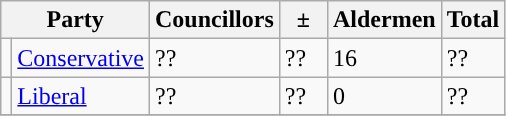<table class="wikitable">
<tr>
<th colspan="2">Party</th>
<th>Councillors</th>
<th>  ±  </th>
<th>Aldermen</th>
<th>Total</th>
</tr>
<tr>
<td style="background-color: "></td>
<td><a href='#'>Conservative</a></td>
<td>??</td>
<td>??</td>
<td>16</td>
<td>??</td>
</tr>
<tr>
<td style="background-color: "></td>
<td><a href='#'>Liberal</a></td>
<td>??</td>
<td>??</td>
<td>0</td>
<td>??</td>
</tr>
<tr>
</tr>
</table>
